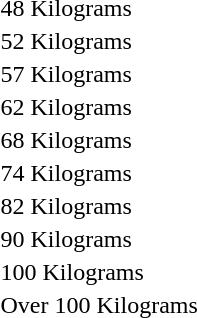<table>
<tr>
<td>48 Kilograms</td>
<td></td>
<td></td>
<td></td>
</tr>
<tr>
<td>52 Kilograms</td>
<td></td>
<td></td>
<td></td>
</tr>
<tr>
<td>57 Kilograms</td>
<td></td>
<td></td>
<td></td>
</tr>
<tr>
<td>62 Kilograms</td>
<td></td>
<td></td>
<td></td>
</tr>
<tr>
<td>68 Kilograms</td>
<td></td>
<td></td>
<td></td>
</tr>
<tr>
<td>74 Kilograms</td>
<td></td>
<td></td>
<td></td>
</tr>
<tr>
<td>82 Kilograms</td>
<td></td>
<td></td>
<td></td>
</tr>
<tr>
<td>90 Kilograms</td>
<td></td>
<td></td>
<td></td>
</tr>
<tr>
<td>100 Kilograms</td>
<td></td>
<td></td>
<td></td>
</tr>
<tr>
<td>Over 100 Kilograms</td>
<td></td>
<td></td>
<td></td>
</tr>
</table>
